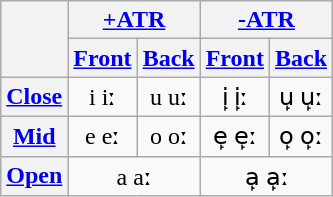<table class="wikitable" style="text-align:center">
<tr>
<th rowspan="2"></th>
<th colspan="2"><a href='#'>+ATR</a></th>
<th colspan="2"><a href='#'>-ATR</a></th>
</tr>
<tr>
<th><a href='#'>Front</a></th>
<th><a href='#'>Back</a></th>
<th><a href='#'>Front</a></th>
<th><a href='#'>Back</a></th>
</tr>
<tr align="center">
<th><a href='#'>Close</a></th>
<td>i iː</td>
<td>u uː</td>
<td>i̙ i̙ː</td>
<td>u̙ u̙ː</td>
</tr>
<tr>
<th><a href='#'>Mid</a></th>
<td>e eː</td>
<td>o oː</td>
<td>e̙ e̙ː</td>
<td>o̙ o̙ː</td>
</tr>
<tr align="center">
<th><a href='#'>Open</a></th>
<td colspan="2">a aː</td>
<td colspan="2">a̙ a̙ː</td>
</tr>
</table>
